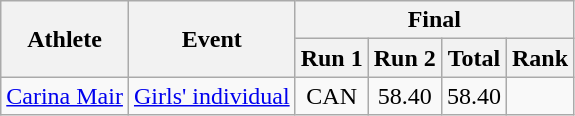<table class="wikitable">
<tr>
<th rowspan="2">Athlete</th>
<th rowspan="2">Event</th>
<th colspan="4">Final</th>
</tr>
<tr>
<th>Run 1</th>
<th>Run 2</th>
<th>Total</th>
<th>Rank</th>
</tr>
<tr>
<td><a href='#'>Carina Mair</a></td>
<td><a href='#'>Girls' individual</a></td>
<td align="center">CAN</td>
<td align="center">58.40</td>
<td align="center">58.40</td>
<td align="center"></td>
</tr>
</table>
